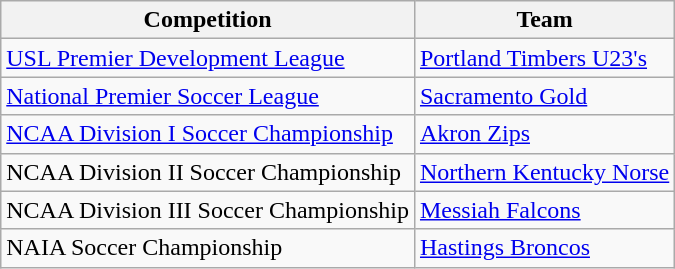<table class="wikitable">
<tr>
<th>Competition</th>
<th>Team</th>
</tr>
<tr>
<td><a href='#'>USL Premier Development League</a></td>
<td><a href='#'>Portland Timbers U23's</a></td>
</tr>
<tr>
<td><a href='#'>National Premier Soccer League</a></td>
<td><a href='#'>Sacramento Gold</a></td>
</tr>
<tr>
<td><a href='#'>NCAA Division I Soccer Championship</a></td>
<td><a href='#'>Akron Zips</a></td>
</tr>
<tr>
<td>NCAA Division II Soccer Championship</td>
<td><a href='#'>Northern Kentucky Norse</a></td>
</tr>
<tr>
<td>NCAA Division III Soccer Championship</td>
<td><a href='#'>Messiah Falcons</a></td>
</tr>
<tr>
<td>NAIA Soccer Championship</td>
<td><a href='#'>Hastings Broncos</a></td>
</tr>
</table>
